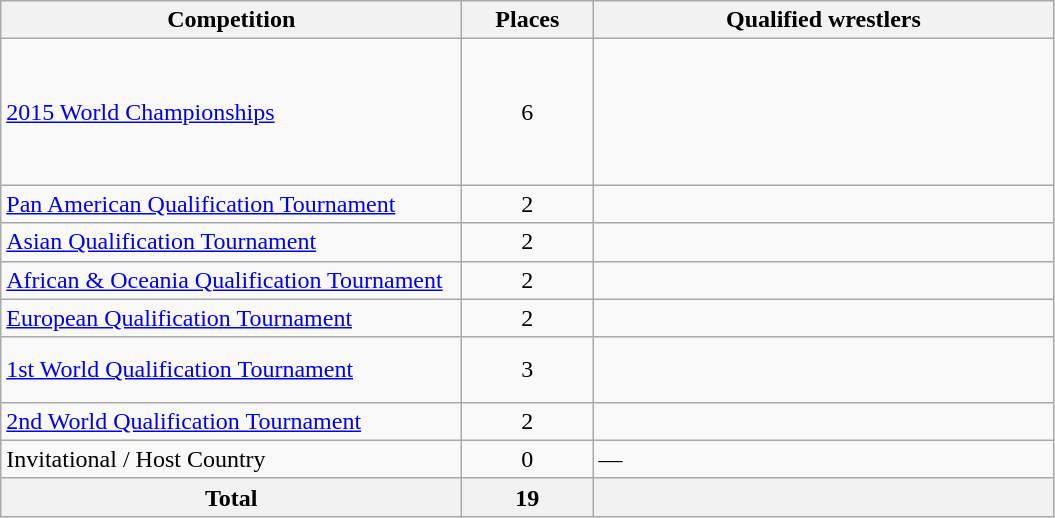<table class = "wikitable">
<tr>
<th width=300>Competition</th>
<th width=80>Places</th>
<th width=300>Qualified wrestlers</th>
</tr>
<tr>
<td><a href='#'>2015 World Championships</a></td>
<td align="center">6</td>
<td><br><br><br><br><br></td>
</tr>
<tr>
<td><a href='#'>Pan American Qualification Tournament</a></td>
<td align="center">2</td>
<td><br></td>
</tr>
<tr>
<td><a href='#'>Asian Qualification Tournament</a></td>
<td align="center">2</td>
<td><br></td>
</tr>
<tr>
<td><a href='#'>African & Oceania Qualification Tournament</a></td>
<td align="center">2</td>
<td><br></td>
</tr>
<tr>
<td><a href='#'>European Qualification Tournament</a></td>
<td align="center">2</td>
<td><br></td>
</tr>
<tr>
<td><a href='#'>1st World Qualification Tournament</a></td>
<td align="center">3</td>
<td><br><br></td>
</tr>
<tr>
<td><a href='#'>2nd World Qualification Tournament</a></td>
<td align="center">2</td>
<td><br></td>
</tr>
<tr>
<td>Invitational / Host Country</td>
<td align="center">0</td>
<td>—</td>
</tr>
<tr>
<th>Total</th>
<th>19</th>
<th></th>
</tr>
</table>
